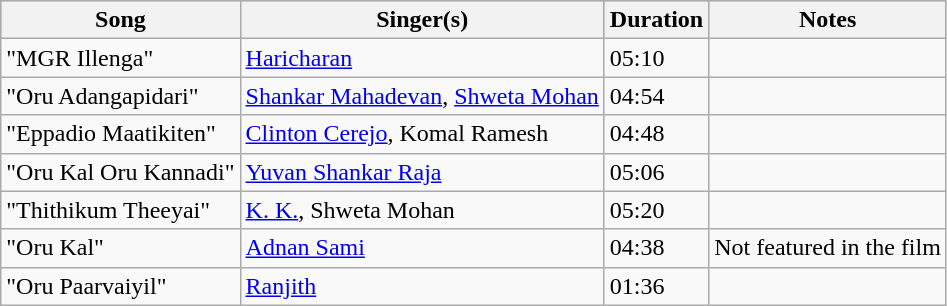<table class="wikitable">
<tr style="background:#ccc; text-align:center;">
<th>Song</th>
<th>Singer(s)</th>
<th>Duration</th>
<th>Notes</th>
</tr>
<tr>
<td>"MGR Illenga"</td>
<td><a href='#'>Haricharan</a></td>
<td>05:10</td>
<td></td>
</tr>
<tr>
<td>"Oru Adangapidari"</td>
<td><a href='#'>Shankar Mahadevan</a>, <a href='#'>Shweta Mohan</a></td>
<td>04:54</td>
<td></td>
</tr>
<tr>
<td>"Eppadio Maatikiten"</td>
<td><a href='#'>Clinton Cerejo</a>, Komal Ramesh</td>
<td>04:48</td>
<td></td>
</tr>
<tr>
<td>"Oru Kal Oru Kannadi"</td>
<td><a href='#'>Yuvan Shankar Raja</a></td>
<td>05:06</td>
<td></td>
</tr>
<tr>
<td>"Thithikum Theeyai"</td>
<td><a href='#'>K. K.</a>, Shweta Mohan</td>
<td>05:20</td>
<td></td>
</tr>
<tr>
<td>"Oru Kal"</td>
<td><a href='#'>Adnan Sami</a></td>
<td>04:38</td>
<td>Not featured in the film</td>
</tr>
<tr>
<td>"Oru Paarvaiyil"</td>
<td><a href='#'>Ranjith</a></td>
<td>01:36</td>
<td></td>
</tr>
</table>
